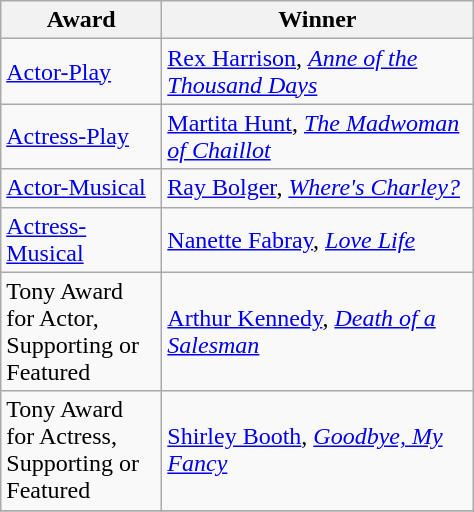<table class="wikitable">
<tr>
<th width="100"><strong>Award</strong></th>
<th width="200"><strong>Winner</strong></th>
</tr>
<tr>
<td><a href='#'>Actor-Play</a></td>
<td><a href='#'>Rex Harrison</a>, <em><a href='#'>Anne of the Thousand Days</a></em></td>
</tr>
<tr>
<td><a href='#'>Actress-Play</a></td>
<td><a href='#'>Martita Hunt</a>, <em><a href='#'>The Madwoman of Chaillot</a></em></td>
</tr>
<tr>
<td><a href='#'>Actor-Musical</a></td>
<td><a href='#'>Ray Bolger</a>, <em><a href='#'>Where's Charley?</a></em></td>
</tr>
<tr>
<td><a href='#'>Actress-Musical</a></td>
<td><a href='#'>Nanette Fabray</a>, <em><a href='#'>Love Life</a></em></td>
</tr>
<tr>
<td>Tony Award for Actor, Supporting or Featured</td>
<td><a href='#'>Arthur Kennedy</a>, <em><a href='#'>Death of a Salesman</a></em></td>
</tr>
<tr>
<td>Tony Award for Actress, Supporting or Featured</td>
<td><a href='#'>Shirley Booth</a>, <em><a href='#'>Goodbye, My Fancy</a></em></td>
</tr>
<tr>
</tr>
</table>
